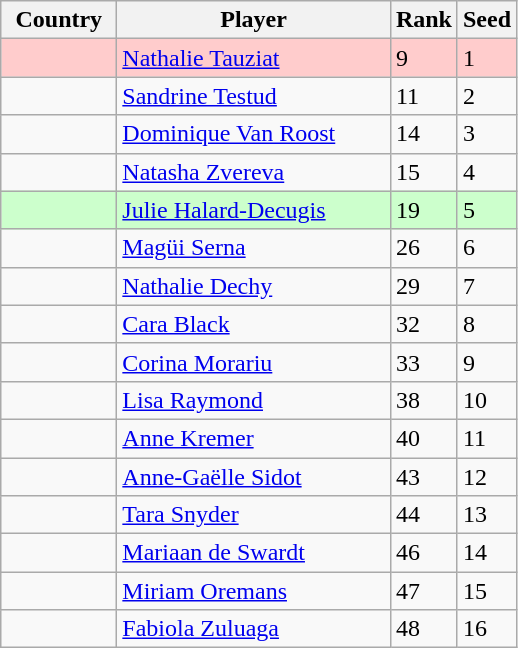<table class="wikitable" border="1">
<tr>
<th width="70">Country</th>
<th width="175">Player</th>
<th>Rank</th>
<th>Seed</th>
</tr>
<tr style="background:#ffcccc;">
<td></td>
<td><a href='#'>Nathalie Tauziat</a></td>
<td>9</td>
<td>1</td>
</tr>
<tr>
<td></td>
<td><a href='#'>Sandrine Testud</a></td>
<td>11</td>
<td>2</td>
</tr>
<tr>
<td></td>
<td><a href='#'>Dominique Van Roost</a></td>
<td>14</td>
<td>3</td>
</tr>
<tr>
<td></td>
<td><a href='#'>Natasha Zvereva</a></td>
<td>15</td>
<td>4</td>
</tr>
<tr style="background:#ccffcc;">
<td></td>
<td><a href='#'>Julie Halard-Decugis</a></td>
<td>19</td>
<td>5</td>
</tr>
<tr>
<td></td>
<td><a href='#'>Magüi Serna</a></td>
<td>26</td>
<td>6</td>
</tr>
<tr>
<td></td>
<td><a href='#'>Nathalie Dechy</a></td>
<td>29</td>
<td>7</td>
</tr>
<tr>
<td></td>
<td><a href='#'>Cara Black</a></td>
<td>32</td>
<td>8</td>
</tr>
<tr>
<td></td>
<td><a href='#'>Corina Morariu</a></td>
<td>33</td>
<td>9</td>
</tr>
<tr>
<td></td>
<td><a href='#'>Lisa Raymond</a></td>
<td>38</td>
<td>10</td>
</tr>
<tr>
<td></td>
<td><a href='#'>Anne Kremer</a></td>
<td>40</td>
<td>11</td>
</tr>
<tr>
<td></td>
<td><a href='#'>Anne-Gaëlle Sidot</a></td>
<td>43</td>
<td>12</td>
</tr>
<tr>
<td></td>
<td><a href='#'>Tara Snyder</a></td>
<td>44</td>
<td>13</td>
</tr>
<tr>
<td></td>
<td><a href='#'>Mariaan de Swardt</a></td>
<td>46</td>
<td>14</td>
</tr>
<tr>
<td></td>
<td><a href='#'>Miriam Oremans</a></td>
<td>47</td>
<td>15</td>
</tr>
<tr>
<td></td>
<td><a href='#'>Fabiola Zuluaga</a></td>
<td>48</td>
<td>16</td>
</tr>
</table>
